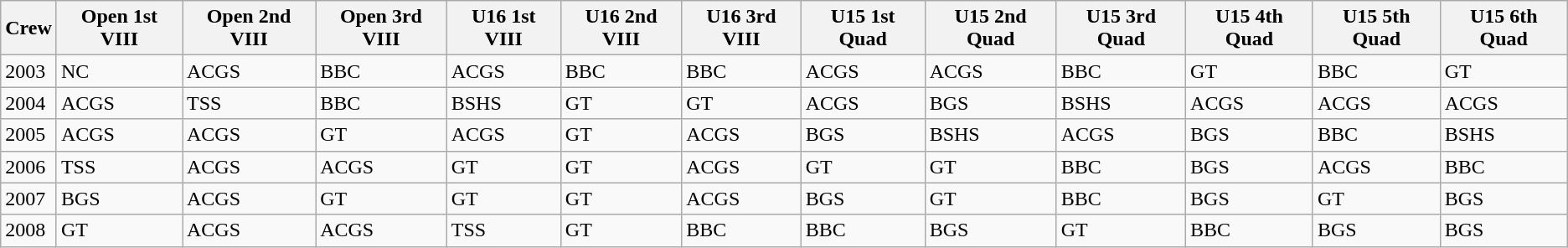<table class="wikitable sortable">
<tr>
<th>Crew</th>
<th>Open 1st VIII</th>
<th>Open 2nd VIII</th>
<th>Open 3rd VIII</th>
<th>U16 1st VIII</th>
<th>U16 2nd VIII</th>
<th>U16 3rd VIII</th>
<th>U15 1st Quad</th>
<th>U15 2nd Quad</th>
<th>U15 3rd Quad</th>
<th>U15 4th Quad</th>
<th>U15 5th Quad</th>
<th>U15 6th Quad</th>
</tr>
<tr>
<td>2003</td>
<td>NC</td>
<td>ACGS</td>
<td>BBC</td>
<td>ACGS</td>
<td>BBC</td>
<td>BBC</td>
<td>ACGS</td>
<td>ACGS</td>
<td>BBC</td>
<td>GT</td>
<td>BBC</td>
<td>GT</td>
</tr>
<tr>
<td>2004</td>
<td>ACGS</td>
<td>TSS</td>
<td>BBC</td>
<td>BSHS</td>
<td>GT</td>
<td>GT</td>
<td>ACGS</td>
<td>BGS</td>
<td>BSHS</td>
<td>ACGS</td>
<td>ACGS</td>
<td>ACGS</td>
</tr>
<tr>
<td>2005</td>
<td>ACGS</td>
<td>ACGS</td>
<td>GT</td>
<td>ACGS</td>
<td>GT</td>
<td>ACGS</td>
<td>BGS</td>
<td>BSHS</td>
<td>ACGS</td>
<td>BGS</td>
<td>BBC</td>
<td>BSHS</td>
</tr>
<tr>
<td>2006</td>
<td>TSS</td>
<td>ACGS</td>
<td>ACGS</td>
<td>GT</td>
<td>GT</td>
<td>ACGS</td>
<td>GT</td>
<td>GT</td>
<td>BBC</td>
<td>BGS</td>
<td>ACGS</td>
<td>BBC</td>
</tr>
<tr>
<td>2007</td>
<td>BGS</td>
<td>ACGS</td>
<td>GT</td>
<td>GT</td>
<td>GT</td>
<td>ACGS</td>
<td>BGS</td>
<td>GT</td>
<td>BBC</td>
<td>BGS</td>
<td>GT</td>
<td>BGS</td>
</tr>
<tr>
<td>2008</td>
<td>GT</td>
<td>ACGS</td>
<td>ACGS</td>
<td>TSS</td>
<td>GT</td>
<td>BBC</td>
<td>BBC</td>
<td>BGS</td>
<td>GT</td>
<td>BBC</td>
<td>BGS</td>
<td>BGS</td>
</tr>
</table>
